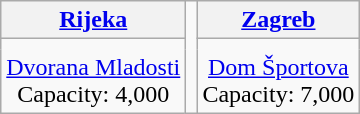<table class="wikitable" style="text-align:center;">
<tr>
<th><a href='#'>Rijeka</a></th>
<td rowspan="3"></td>
<th><a href='#'>Zagreb</a></th>
</tr>
<tr>
<td style="border:none;"></td>
<td style="border:none;"></td>
</tr>
<tr>
<td style="border-top:none;"><a href='#'>Dvorana Mladosti</a><br>Capacity: 4,000</td>
<td style="border-top:none;"><a href='#'>Dom Športova</a><br>Capacity: 7,000</td>
</tr>
</table>
